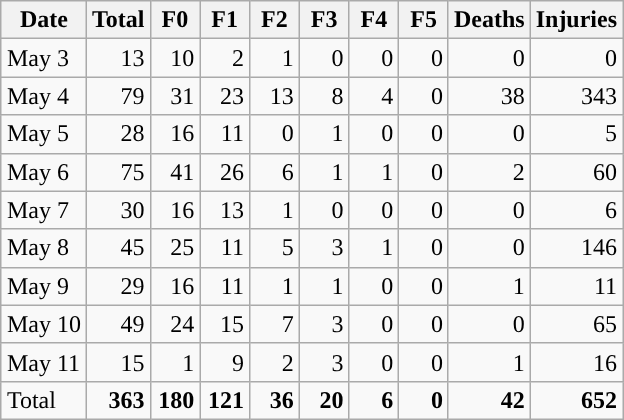<table class="wikitable sortable" style="margin: 1em auto 1em auto;">
<tr>
<th scope="col">Date</th>
<th scope="col" align="center">Total</th>
<th scope="col" align="center"> F0 </th>
<th scope="col" align="center"> F1 </th>
<th scope="col" align="center"> F2 </th>
<th scope="col" align="center"> F3 </th>
<th scope="col" align="center"> F4 </th>
<th scope="col" align="center"> F5 </th>
<th scope="col" align="center">Deaths</th>
<th scope="col" align="center">Injuries</th>
</tr>
<tr>
<td>May 3</td>
<td align="right">13</td>
<td align="right">10</td>
<td align="right">2</td>
<td align="right">1</td>
<td align="right">0</td>
<td align="right">0</td>
<td align="right">0</td>
<td align="right">0</td>
<td align="right">0</td>
</tr>
<tr>
<td>May 4</td>
<td align="right">79</td>
<td align="right">31</td>
<td align="right">23</td>
<td align="right">13</td>
<td align="right">8</td>
<td align="right">4</td>
<td align="right">0</td>
<td align="right">38</td>
<td align="right">343</td>
</tr>
<tr>
<td>May 5</td>
<td align="right">28</td>
<td align="right">16</td>
<td align="right">11</td>
<td align="right">0</td>
<td align="right">1</td>
<td align="right">0</td>
<td align="right">0</td>
<td align="right">0</td>
<td align="right">5</td>
</tr>
<tr>
<td>May 6</td>
<td align="right">75</td>
<td align="right">41</td>
<td align="right">26</td>
<td align="right">6</td>
<td align="right">1</td>
<td align="right">1</td>
<td align="right">0</td>
<td align="right">2</td>
<td align="right">60</td>
</tr>
<tr>
<td>May 7</td>
<td align="right">30</td>
<td align="right">16</td>
<td align="right">13</td>
<td align="right">1</td>
<td align="right">0</td>
<td align="right">0</td>
<td align="right">0</td>
<td align="right">0</td>
<td align="right">6</td>
</tr>
<tr>
<td>May 8</td>
<td align="right">45</td>
<td align="right">25</td>
<td align="right">11</td>
<td align="right">5</td>
<td align="right">3</td>
<td align="right">1</td>
<td align="right">0</td>
<td align="right">0</td>
<td align="right">146</td>
</tr>
<tr>
<td>May 9</td>
<td align="right">29</td>
<td align="right">16</td>
<td align="right">11</td>
<td align="right">1</td>
<td align="right">1</td>
<td align="right">0</td>
<td align="right">0</td>
<td align="right">1</td>
<td align="right">11</td>
</tr>
<tr>
<td>May 10</td>
<td align="right">49</td>
<td align="right">24</td>
<td align="right">15</td>
<td align="right">7</td>
<td align="right">3</td>
<td align="right">0</td>
<td align="right">0</td>
<td align="right">0</td>
<td align="right">65</td>
</tr>
<tr>
<td>May 11</td>
<td align="right">15</td>
<td align="right">1</td>
<td align="right">9</td>
<td align="right">2</td>
<td align="right">3</td>
<td align="right">0</td>
<td align="right">0</td>
<td align="right">1</td>
<td align="right">16</td>
</tr>
<tr class="sortbottom">
<td>Total</td>
<td align="right"><strong>363</strong></td>
<td align="right"><strong>180</strong></td>
<td align="right"><strong>121</strong></td>
<td align="right"><strong>36</strong></td>
<td align="right"><strong>20</strong></td>
<td align="right"><strong>6</strong></td>
<td align="right"><strong>0</strong></td>
<td style="text-align:right;"><strong>42</strong></td>
<td style="text-align:right;"><strong>652</strong></td>
</tr>
</table>
